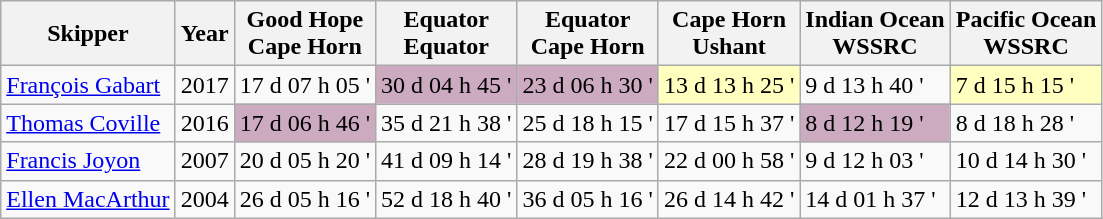<table class="wikitable sortable" style="font-size:100%">
<tr>
<th>Skipper</th>
<th>Year</th>
<th>Good Hope<br>Cape Horn</th>
<th>Equator<br>Equator</th>
<th>Equator<br>Cape Horn</th>
<th>Cape Horn<br>Ushant</th>
<th>Indian Ocean<br>WSSRC</th>
<th>Pacific Ocean<br>WSSRC</th>
</tr>
<tr>
<td><a href='#'>François Gabart</a></td>
<td>2017</td>
<td>17 d 07 h 05 '</td>
<td bgcolor=ccaabf>30 d 04 h 45 '</td>
<td bgcolor=ccaabf>23 d 06 h 30 '</td>
<td bgcolor=ffffbf>13 d 13 h 25 '</td>
<td>9 d 13 h 40 '</td>
<td bgcolor=ffffbf>7 d 15 h 15 '</td>
</tr>
<tr>
<td><a href='#'>Thomas Coville</a></td>
<td>2016</td>
<td bgcolor=ccaabf>17 d 06 h 46 '</td>
<td>35 d 21 h 38 '</td>
<td>25 d 18 h 15 '</td>
<td>17 d 15 h 37 '</td>
<td bgcolor=ccaabf>8 d 12 h 19 '</td>
<td>8 d 18 h 28 '</td>
</tr>
<tr>
<td><a href='#'>Francis Joyon</a></td>
<td>2007</td>
<td>20 d 05 h 20 '</td>
<td>41 d 09 h 14 '</td>
<td>28 d 19 h 38 '</td>
<td>22 d 00 h 58 '</td>
<td>9 d 12 h 03 '</td>
<td>10 d 14 h 30 '</td>
</tr>
<tr>
<td><a href='#'>Ellen MacArthur</a></td>
<td>2004</td>
<td>26 d 05 h 16 '</td>
<td>52 d 18 h 40 '</td>
<td>36 d 05 h 16 '</td>
<td>26 d 14 h 42 '</td>
<td>14 d 01 h 37 '</td>
<td>12 d 13 h 39 '</td>
</tr>
</table>
